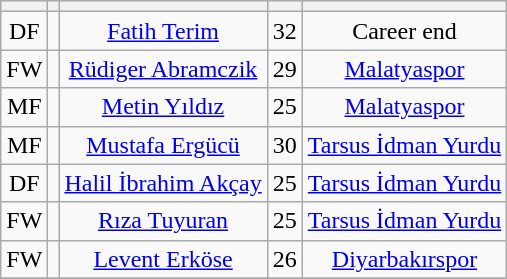<table class="wikitable sortable" style="text-align: center">
<tr>
<th></th>
<th></th>
<th></th>
<th></th>
<th></th>
</tr>
<tr>
<td>DF</td>
<td></td>
<td><a href='#'>Fatih Terim</a></td>
<td>32</td>
<td>Career end</td>
</tr>
<tr>
<td>FW</td>
<td></td>
<td><a href='#'>Rüdiger Abramczik</a></td>
<td>29</td>
<td><a href='#'>Malatyaspor</a></td>
</tr>
<tr>
<td>MF</td>
<td></td>
<td><a href='#'>Metin Yıldız</a></td>
<td>25</td>
<td><a href='#'>Malatyaspor</a></td>
</tr>
<tr>
<td>MF</td>
<td></td>
<td><a href='#'>Mustafa Ergücü</a></td>
<td>30</td>
<td><a href='#'>Tarsus İdman Yurdu</a></td>
</tr>
<tr>
<td>DF</td>
<td></td>
<td><a href='#'>Halil İbrahim Akçay</a></td>
<td>25</td>
<td><a href='#'>Tarsus İdman Yurdu</a></td>
</tr>
<tr>
<td>FW</td>
<td></td>
<td><a href='#'>Rıza Tuyuran</a></td>
<td>25</td>
<td><a href='#'>Tarsus İdman Yurdu</a></td>
</tr>
<tr>
<td>FW</td>
<td></td>
<td><a href='#'>Levent Erköse</a></td>
<td>26</td>
<td><a href='#'>Diyarbakırspor</a></td>
</tr>
<tr>
</tr>
</table>
